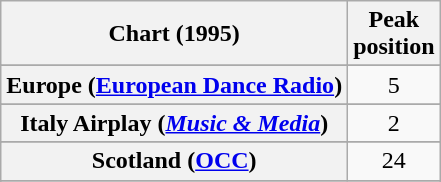<table class="wikitable sortable plainrowheaders" style="text-align:center">
<tr>
<th scope="col">Chart (1995)</th>
<th scope="col">Peak<br> position</th>
</tr>
<tr>
</tr>
<tr>
</tr>
<tr>
<th scope="row">Europe (<a href='#'>European Dance Radio</a>)</th>
<td>5</td>
</tr>
<tr>
</tr>
<tr>
<th scope="row">Italy Airplay (<em><a href='#'>Music & Media</a></em>)</th>
<td>2</td>
</tr>
<tr>
</tr>
<tr>
</tr>
<tr>
</tr>
<tr>
<th scope="row">Scotland (<a href='#'>OCC</a>)</th>
<td>24</td>
</tr>
<tr>
</tr>
<tr>
</tr>
<tr>
</tr>
<tr>
</tr>
<tr>
</tr>
</table>
